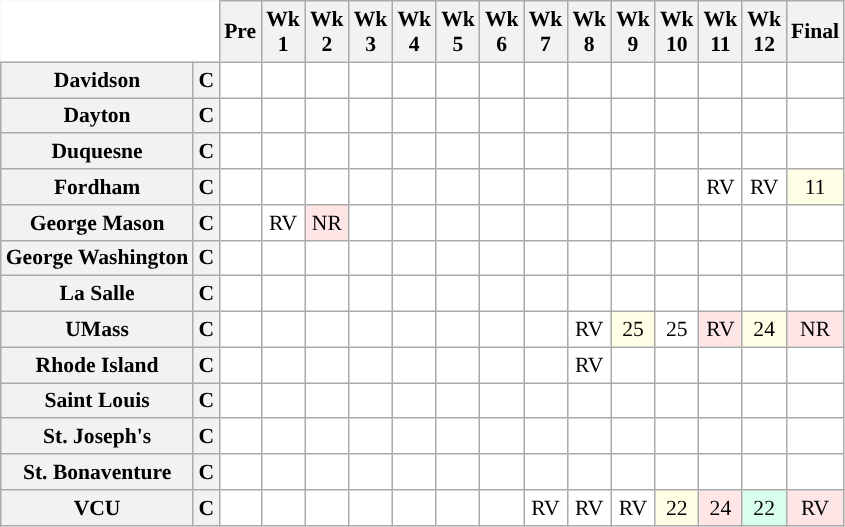<table class="wikitable" style="white-space:nowrap;font-size:90%;">
<tr>
<th colspan=2 style="background:white; border-top-style:hidden; border-left-style:hidden;"> </th>
<th>Pre</th>
<th>Wk<br>1</th>
<th>Wk<br>2</th>
<th>Wk<br>3</th>
<th>Wk<br>4</th>
<th>Wk<br>5</th>
<th>Wk<br>6</th>
<th>Wk<br>7</th>
<th>Wk<br>8</th>
<th>Wk<br>9</th>
<th>Wk<br>10</th>
<th>Wk<br>11</th>
<th>Wk<br>12</th>
<th>Final</th>
</tr>
<tr style="text-align:center;">
<th>Davidson</th>
<th>C</th>
<td style="background:#FFF;"></td>
<td style="background:#FFF;"></td>
<td style="background:#FFF;"></td>
<td style="background:#FFF;"></td>
<td style="background:#FFF;"></td>
<td style="background:#FFF;"></td>
<td style="background:#FFF;"></td>
<td style="background:#FFF;"></td>
<td style="background:#FFF;"></td>
<td style="background:#FFF;"></td>
<td style="background:#FFF;"></td>
<td style="background:#FFF;"></td>
<td style="background:#FFF;"></td>
<td style="background:#FFF;"></td>
</tr>
<tr style="text-align:center;">
<th>Dayton</th>
<th>C</th>
<td style="background:#FFF;"></td>
<td style="background:#FFF;"></td>
<td style="background:#FFF;"></td>
<td style="background:#FFF;"></td>
<td style="background:#FFF;"></td>
<td style="background:#FFF;"></td>
<td style="background:#FFF;"></td>
<td style="background:#FFF;"></td>
<td style="background:#FFF;"></td>
<td style="background:#FFF;"></td>
<td style="background:#FFF;"></td>
<td style="background:#FFF;"></td>
<td style="background:#FFF;"></td>
<td style="background:#FFF;"></td>
</tr>
<tr style="text-align:center;">
<th>Duquesne</th>
<th>C</th>
<td style="background:#FFF;"></td>
<td style="background:#FFF;"></td>
<td style="background:#FFF;"></td>
<td style="background:#FFF;"></td>
<td style="background:#FFF;"></td>
<td style="background:#FFF;"></td>
<td style="background:#FFF;"></td>
<td style="background:#FFF;"></td>
<td style="background:#FFF;"></td>
<td style="background:#FFF;"></td>
<td style="background:#FFF;"></td>
<td style="background:#FFF;"></td>
<td style="background:#FFF;"></td>
<td style="background:#FFF;"></td>
</tr>
<tr style="text-align:center;">
<th>Fordham</th>
<th>C</th>
<td style="background:#FFF;"></td>
<td style="background:#FFF;"></td>
<td style="background:#FFF;"></td>
<td style="background:#FFF;"></td>
<td style="background:#FFF;"></td>
<td style="background:#FFF;"></td>
<td style="background:#FFF;"></td>
<td style="background:#FFF;"></td>
<td style="background:#FFF;"></td>
<td style="background:#FFF;"></td>
<td style="background:#FFF;"></td>
<td style="background:#FFF;"> RV</td>
<td style="background:#FFF;"> RV</td>
<td style="background:#FFFFE6;"> 11</td>
</tr>
<tr style="text-align:center;">
<th>George Mason</th>
<th>C</th>
<td style="background:#FFF;"></td>
<td style="background:#FFF;"> RV</td>
<td style="background:#FFE6E6;"> NR</td>
<td style="background:#FFF;"></td>
<td style="background:#FFF;"></td>
<td style="background:#FFF;"></td>
<td style="background:#FFF;"></td>
<td style="background:#FFF;"></td>
<td style="background:#FFF;"></td>
<td style="background:#FFF;"></td>
<td style="background:#FFF;"></td>
<td style="background:#FFF;"></td>
<td style="background:#FFF;"></td>
<td style="background:#FFF;"></td>
</tr>
<tr style="text-align:center;">
<th>George Washington</th>
<th>C</th>
<td style="background:#FFF;"></td>
<td style="background:#FFF;"></td>
<td style="background:#FFF;"></td>
<td style="background:#FFF;"></td>
<td style="background:#FFF;"></td>
<td style="background:#FFF;"></td>
<td style="background:#FFF;"></td>
<td style="background:#FFF;"></td>
<td style="background:#FFF;"></td>
<td style="background:#FFF;"></td>
<td style="background:#FFF;"></td>
<td style="background:#FFF;"></td>
<td style="background:#FFF;"></td>
<td style="background:#FFF;"></td>
</tr>
<tr style="text-align:center;">
<th>La Salle</th>
<th>C</th>
<td style="background:#FFF;"></td>
<td style="background:#FFF;"></td>
<td style="background:#FFF;"></td>
<td style="background:#FFF;"></td>
<td style="background:#FFF;"></td>
<td style="background:#FFF;"></td>
<td style="background:#FFF;"></td>
<td style="background:#FFF;"></td>
<td style="background:#FFF;"></td>
<td style="background:#FFF;"></td>
<td style="background:#FFF;"></td>
<td style="background:#FFF;"></td>
<td style="background:#FFF;"></td>
<td style="background:#FFF;"></td>
</tr>
<tr style="text-align:center;">
<th>UMass</th>
<th>C</th>
<td style="background:#FFF;"></td>
<td style="background:#FFF;"></td>
<td style="background:#FFF;"></td>
<td style="background:#FFF;"></td>
<td style="background:#FFF;"></td>
<td style="background:#FFF;"></td>
<td style="background:#FFF;"></td>
<td style="background:#FFF;"></td>
<td style="background:#FFF;"> RV</td>
<td style="background:#FFFFE6;"> 25</td>
<td style="background:#FFF;"> 25</td>
<td style="background:#FFE6E6;"> RV</td>
<td style="background:#FFFFE6;"> 24</td>
<td style="background:#FFE6E6;"> NR</td>
</tr>
<tr style="text-align:center;">
<th>Rhode Island</th>
<th>C</th>
<td style="background:#FFF;"></td>
<td style="background:#FFF;"></td>
<td style="background:#FFF;"></td>
<td style="background:#FFF;"></td>
<td style="background:#FFF;"></td>
<td style="background:#FFF;"></td>
<td style="background:#FFF;"></td>
<td style="background:#FFF;"></td>
<td style="background:#FFF;"> RV</td>
<td style="background:#FFF;"></td>
<td style="background:#FFF;"></td>
<td style="background:#FFF;"></td>
<td style="background:#FFF;"></td>
<td style="background:#FFF;"></td>
</tr>
<tr style="text-align:center;">
<th>Saint Louis</th>
<th>C</th>
<td style="background:#FFF;"></td>
<td style="background:#FFF;"></td>
<td style="background:#FFF;"></td>
<td style="background:#FFF;"></td>
<td style="background:#FFF;"></td>
<td style="background:#FFF;"></td>
<td style="background:#FFF;"></td>
<td style="background:#FFF;"></td>
<td style="background:#FFF;"></td>
<td style="background:#FFF;"></td>
<td style="background:#FFF;"></td>
<td style="background:#FFF;"></td>
<td style="background:#FFF;"></td>
<td style="background:#FFF;"></td>
</tr>
<tr style="text-align:center;">
<th>St. Joseph's</th>
<th>C</th>
<td style="background:#FFF;"></td>
<td style="background:#FFF;"></td>
<td style="background:#FFF;"></td>
<td style="background:#FFF;"></td>
<td style="background:#FFF;"></td>
<td style="background:#FFF;"></td>
<td style="background:#FFF;"></td>
<td style="background:#FFF;"></td>
<td style="background:#FFF;"></td>
<td style="background:#FFF;"></td>
<td style="background:#FFF;"></td>
<td style="background:#FFF;"></td>
<td style="background:#FFF;"></td>
<td style="background:#FFF;"></td>
</tr>
<tr style="text-align:center;">
<th>St. Bonaventure</th>
<th>C</th>
<td style="background:#FFF;"></td>
<td style="background:#FFF;"></td>
<td style="background:#FFF;"></td>
<td style="background:#FFF;"></td>
<td style="background:#FFF;"></td>
<td style="background:#FFF;"></td>
<td style="background:#FFF;"></td>
<td style="background:#FFF;"></td>
<td style="background:#FFF;"></td>
<td style="background:#FFF;"></td>
<td style="background:#FFF;"></td>
<td style="background:#FFF;"></td>
<td style="background:#FFF;"></td>
<td style="background:#FFF;"></td>
</tr>
<tr style="text-align:center;">
<th>VCU</th>
<th>C</th>
<td style="background:#FFF;"></td>
<td style="background:#FFF;"></td>
<td style="background:#FFF;"></td>
<td style="background:#FFF;"></td>
<td style="background:#FFF;"></td>
<td style="background:#FFF;"></td>
<td style="background:#FFF;"></td>
<td style="background:#FFF;"> RV</td>
<td style="background:#FFF;"> RV</td>
<td style="background:#FFF;"> RV</td>
<td style="background:#FFFFE6;"> 22</td>
<td style="background:#FFE6E6;"> 24</td>
<td style="background:#D8FFEB;"> 22</td>
<td style="background:#FFE6E6;"> RV</td>
</tr>
</table>
